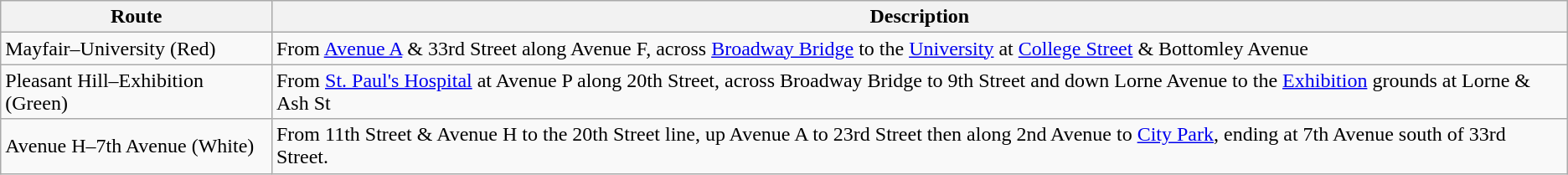<table class="wikitable sortable">
<tr>
<th>Route</th>
<th>Description</th>
</tr>
<tr>
<td>Mayfair–University (Red)</td>
<td>From <a href='#'>Avenue A</a> & 33rd Street along Avenue F, across <a href='#'>Broadway Bridge</a> to the <a href='#'>University</a> at <a href='#'>College Street</a> & Bottomley Avenue</td>
</tr>
<tr>
<td>Pleasant Hill–Exhibition (Green)</td>
<td>From <a href='#'>St. Paul's Hospital</a> at Avenue P along 20th Street, across Broadway Bridge to 9th Street and down Lorne Avenue to the <a href='#'>Exhibition</a> grounds at Lorne & Ash St</td>
</tr>
<tr>
<td>Avenue H–7th Avenue (White)</td>
<td>From 11th Street & Avenue H to the 20th Street line, up Avenue A to 23rd Street then along 2nd Avenue to <a href='#'>City Park</a>, ending at 7th Avenue south of 33rd Street.</td>
</tr>
</table>
